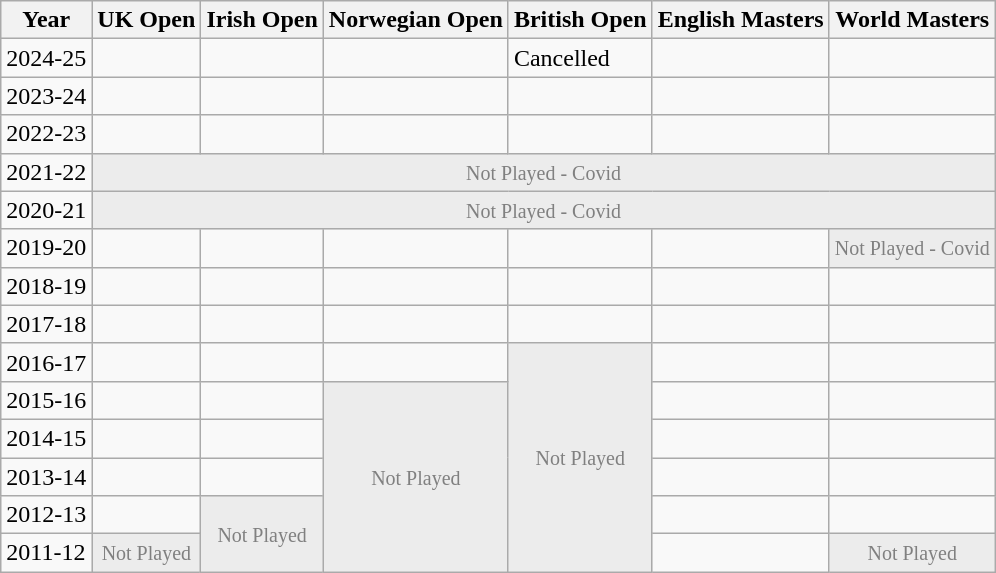<table class="wikitable">
<tr>
<th>Year</th>
<th>UK Open</th>
<th>Irish Open</th>
<th>Norwegian Open</th>
<th>British Open</th>
<th>English Masters</th>
<th>World Masters</th>
</tr>
<tr>
<td>2024-25</td>
<td></td>
<td></td>
<td></td>
<td>Cancelled</td>
<td></td>
<td></td>
</tr>
<tr>
<td>2023-24</td>
<td></td>
<td></td>
<td></td>
<td></td>
<td></td>
<td></td>
</tr>
<tr>
<td>2022-23</td>
<td></td>
<td></td>
<td></td>
<td></td>
<td></td>
<td></td>
</tr>
<tr>
<td>2021-22</td>
<td style="background: #ececec; color: grey; text-align: center" class="table-na" colspan="6"><small>Not Played - Covid</small></td>
</tr>
<tr>
<td>2020-21</td>
<td style="background: #ececec; color: grey; text-align: center" class="table-na" colspan="6"><small>Not Played - Covid</small></td>
</tr>
<tr>
<td>2019-20</td>
<td></td>
<td></td>
<td></td>
<td></td>
<td></td>
<td style="background: #ececec; color: grey; text-align: center" class="table-na"><small>Not Played - Covid</small></td>
</tr>
<tr>
<td>2018-19</td>
<td></td>
<td></td>
<td></td>
<td></td>
<td></td>
<td></td>
</tr>
<tr>
<td>2017-18</td>
<td></td>
<td></td>
<td></td>
<td></td>
<td></td>
<td></td>
</tr>
<tr>
<td>2016-17</td>
<td></td>
<td></td>
<td></td>
<td style="background: #ececec; color: grey; text-align: center" class="table-na" rowspan="6"><small>Not Played</small></td>
<td></td>
<td></td>
</tr>
<tr>
<td>2015-16</td>
<td></td>
<td></td>
<td style="background: #ececec; color: grey; text-align: center" class="table-na" rowspan="5"><small>Not Played</small></td>
<td></td>
<td></td>
</tr>
<tr>
<td>2014-15</td>
<td></td>
<td></td>
<td></td>
<td></td>
</tr>
<tr>
<td>2013-14</td>
<td></td>
<td></td>
<td></td>
<td></td>
</tr>
<tr>
<td>2012-13</td>
<td></td>
<td style="background: #ececec; color: grey; text-align: center" class="table-na" rowspan="2"><small>Not Played</small></td>
<td></td>
<td></td>
</tr>
<tr>
<td>2011-12</td>
<td style="background: #ececec; color: grey; text-align: center" class="table-na"><small>Not Played</small></td>
<td></td>
<td style="background: #ececec; color: grey; text-align: center" class="table-na"><small>Not Played</small></td>
</tr>
</table>
